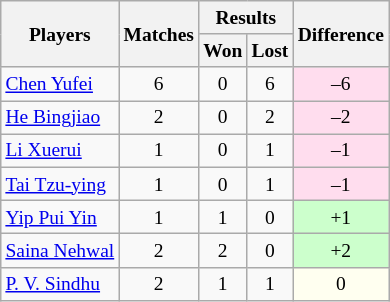<table class=wikitable style="text-align:center; font-size:small">
<tr>
<th rowspan="2">Players</th>
<th rowspan="2">Matches</th>
<th colspan="2">Results</th>
<th rowspan="2">Difference</th>
</tr>
<tr>
<th>Won</th>
<th>Lost</th>
</tr>
<tr>
<td align="left"> <a href='#'>Chen Yufei</a></td>
<td>6</td>
<td>0</td>
<td>6</td>
<td bgcolor="#ffddee">–6</td>
</tr>
<tr>
<td align="left"> <a href='#'>He Bingjiao</a></td>
<td>2</td>
<td>0</td>
<td>2</td>
<td bgcolor="#ffddee">–2</td>
</tr>
<tr>
<td align="left"> <a href='#'>Li Xuerui</a></td>
<td>1</td>
<td>0</td>
<td>1</td>
<td bgcolor="#ffddee">–1</td>
</tr>
<tr>
<td align="left"> <a href='#'>Tai Tzu-ying</a></td>
<td>1</td>
<td>0</td>
<td>1</td>
<td bgcolor="#ffddee">–1</td>
</tr>
<tr>
<td align="left"> <a href='#'>Yip Pui Yin</a></td>
<td>1</td>
<td>1</td>
<td>0</td>
<td bgcolor="#ccffcc">+1</td>
</tr>
<tr>
<td align="left"> <a href='#'>Saina Nehwal</a></td>
<td>2</td>
<td>2</td>
<td>0</td>
<td bgcolor="#ccffcc">+2</td>
</tr>
<tr>
<td align="left"> <a href='#'>P. V. Sindhu</a></td>
<td>2</td>
<td>1</td>
<td>1</td>
<td bgcolor="#fffff0">0</td>
</tr>
</table>
